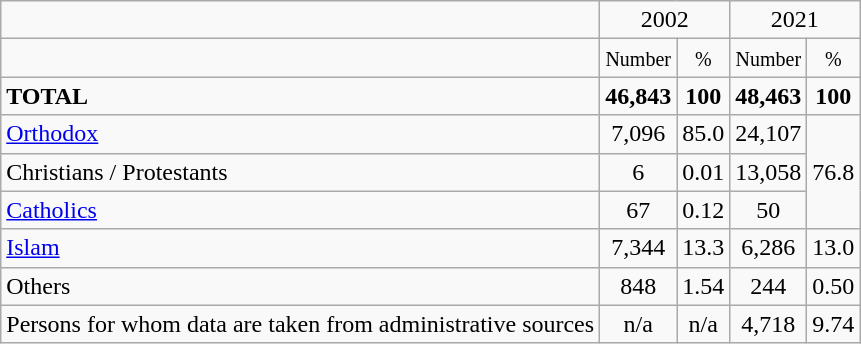<table class="wikitable">
<tr>
<td></td>
<td colspan="2" align="center">2002</td>
<td colspan="2" align="center">2021</td>
</tr>
<tr>
<td></td>
<td align="center"><small>Number</small></td>
<td align="center"><small>%</small></td>
<td align="center"><small>Number</small></td>
<td align="center"><small>%</small></td>
</tr>
<tr>
<td><strong>TOTAL</strong></td>
<td align="center"><strong>46,843</strong></td>
<td align="center"><strong>100</strong></td>
<td align="center"><strong>48,463</strong></td>
<td align="center"><strong>100</strong></td>
</tr>
<tr>
<td><a href='#'>Orthodox</a></td>
<td align="center">7,096</td>
<td align="center">85.0</td>
<td align="center">24,107</td>
<td rowspan="3" align="center">76.8</td>
</tr>
<tr>
<td>Christians / Protestants</td>
<td align="center">6</td>
<td align="center">0.01</td>
<td align="center">13,058</td>
</tr>
<tr>
<td><a href='#'>Catholics</a></td>
<td align="center">67</td>
<td align="center">0.12</td>
<td align="center">50</td>
</tr>
<tr>
<td><a href='#'>Islam</a></td>
<td align="center">7,344</td>
<td align="center">13.3</td>
<td align="center">6,286</td>
<td align="center">13.0</td>
</tr>
<tr>
<td>Others</td>
<td align="center">848</td>
<td align="center">1.54</td>
<td align="center">244</td>
<td align="center">0.50</td>
</tr>
<tr>
<td>Persons for whom data are taken from administrative sources</td>
<td align="center">n/a</td>
<td align="center">n/a</td>
<td align="center">4,718</td>
<td align="center">9.74</td>
</tr>
</table>
